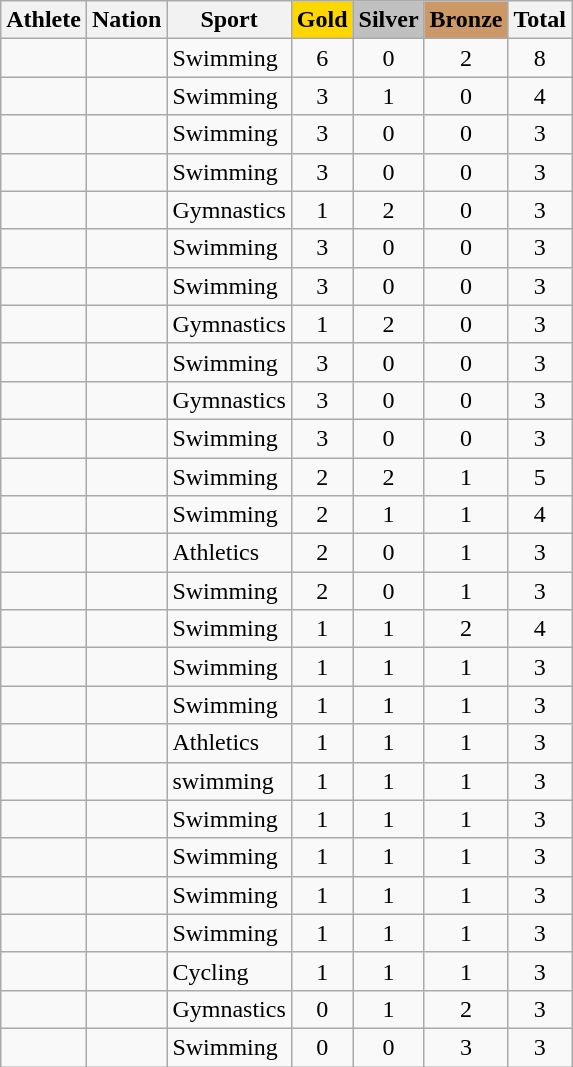<table class="wikitable sortable" style="text-align:center">
<tr>
<th>Athlete</th>
<th>Nation</th>
<th>Sport</th>
<th style="background-color:gold"><strong>Gold</strong></th>
<th style="background-color:silver"><strong>Silver</strong></th>
<th style="background-color:#cc9966"><strong>Bronze</strong></th>
<th>Total</th>
</tr>
<tr>
<td align="left"></td>
<td align="left"></td>
<td align="left">Swimming</td>
<td>6</td>
<td>0</td>
<td>2</td>
<td>8</td>
</tr>
<tr>
<td align="left"></td>
<td align="left"></td>
<td align="left">Swimming</td>
<td>3</td>
<td>1</td>
<td>0</td>
<td>4</td>
</tr>
<tr>
<td align="left"></td>
<td align="left"></td>
<td align="left">Swimming</td>
<td>3</td>
<td>0</td>
<td>0</td>
<td>3</td>
</tr>
<tr>
<td align="left"></td>
<td align="left"></td>
<td align="left">Swimming</td>
<td>3</td>
<td>0</td>
<td>0</td>
<td>3</td>
</tr>
<tr>
<td align="left"></td>
<td align="left"></td>
<td align="left">Gymnastics</td>
<td>1</td>
<td>2</td>
<td>0</td>
<td>3</td>
</tr>
<tr>
<td align="left"></td>
<td align="left"></td>
<td align="left">Swimming</td>
<td>3</td>
<td>0</td>
<td>0</td>
<td>3</td>
</tr>
<tr>
<td align="left"></td>
<td align="left"></td>
<td align="left">Swimming</td>
<td>3</td>
<td>0</td>
<td>0</td>
<td>3</td>
</tr>
<tr>
<td align="left"></td>
<td align="left"></td>
<td align="left">Gymnastics</td>
<td>1</td>
<td>2</td>
<td>0</td>
<td>3</td>
</tr>
<tr>
<td align="left"></td>
<td align="left"></td>
<td align="left">Swimming</td>
<td>3</td>
<td>0</td>
<td>0</td>
<td>3</td>
</tr>
<tr>
<td align="left"></td>
<td align="left"></td>
<td align="left">Gymnastics</td>
<td>3</td>
<td>0</td>
<td>0</td>
<td>3</td>
</tr>
<tr>
<td align="left"></td>
<td align="left"></td>
<td align="left">Swimming</td>
<td>3</td>
<td>0</td>
<td>0</td>
<td>3</td>
</tr>
<tr>
<td align="left"></td>
<td align="left"></td>
<td align="left">Swimming</td>
<td>2</td>
<td>2</td>
<td>1</td>
<td>5</td>
</tr>
<tr>
<td align="left"></td>
<td align="left"></td>
<td align="left">Swimming</td>
<td>2</td>
<td>1</td>
<td>1</td>
<td>4</td>
</tr>
<tr>
<td align="left"></td>
<td align="left"></td>
<td align="left">Athletics</td>
<td>2</td>
<td>0</td>
<td>1</td>
<td>3</td>
</tr>
<tr>
<td align="left"></td>
<td align="left"></td>
<td align="left">Swimming</td>
<td>2</td>
<td>0</td>
<td>1</td>
<td>3</td>
</tr>
<tr>
<td align="left"></td>
<td align="left"></td>
<td align="left">Swimming</td>
<td>1</td>
<td>1</td>
<td>2</td>
<td>4</td>
</tr>
<tr>
<td align="left"></td>
<td align="left"></td>
<td align="left">Swimming</td>
<td>1</td>
<td>1</td>
<td>1</td>
<td>3</td>
</tr>
<tr>
<td align="left"></td>
<td align="left"></td>
<td align="left">Swimming</td>
<td>1</td>
<td>1</td>
<td>1</td>
<td>3</td>
</tr>
<tr>
<td align="left"></td>
<td align="left"></td>
<td align="left">Athletics</td>
<td>1</td>
<td>1</td>
<td>1</td>
<td>3</td>
</tr>
<tr>
<td align="left"></td>
<td align="left"></td>
<td align="left">swimming</td>
<td>1</td>
<td>1</td>
<td>1</td>
<td>3</td>
</tr>
<tr>
<td align="left"></td>
<td align="left"></td>
<td align="left">Swimming</td>
<td>1</td>
<td>1</td>
<td>1</td>
<td>3</td>
</tr>
<tr>
<td align="left"></td>
<td align="left"></td>
<td align="left">Swimming</td>
<td>1</td>
<td>1</td>
<td>1</td>
<td>3</td>
</tr>
<tr>
<td align="left"></td>
<td align="left"></td>
<td align="left">Swimming</td>
<td>1</td>
<td>1</td>
<td>1</td>
<td>3</td>
</tr>
<tr>
<td align="left"></td>
<td align="left"></td>
<td align="left">Swimming</td>
<td>1</td>
<td>1</td>
<td>1</td>
<td>3</td>
</tr>
<tr>
<td align="left"></td>
<td align="left"></td>
<td align="left">Cycling</td>
<td>1</td>
<td>1</td>
<td>1</td>
<td>3</td>
</tr>
<tr>
<td align="left"></td>
<td align="left"></td>
<td align="left">Gymnastics</td>
<td>0</td>
<td>1</td>
<td>2</td>
<td>3</td>
</tr>
<tr>
<td align="left"></td>
<td align="left"></td>
<td align="left">Swimming</td>
<td>0</td>
<td>0</td>
<td>3</td>
<td>3</td>
</tr>
</table>
